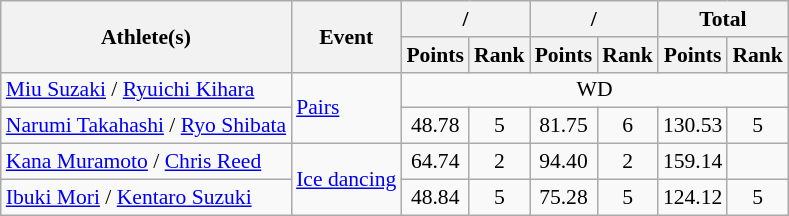<table class="wikitable" style="font-size:90%">
<tr>
<th rowspan="2">Athlete(s)</th>
<th rowspan="2">Event</th>
<th colspan="2">/</th>
<th colspan="2">/</th>
<th colspan="2">Total</th>
</tr>
<tr>
<th>Points</th>
<th>Rank</th>
<th>Points</th>
<th>Rank</th>
<th>Points</th>
<th>Rank</th>
</tr>
<tr style="text-align:center;">
<td align="left"><a href='#'>Miu Suzaki</a> / <a href='#'>Ryuichi Kihara</a></td>
<td rowspan="2" style="text-align:left;"><a href='#'>Pairs</a></td>
<td colspan=6>WD</td>
</tr>
<tr style="text-align:center;">
<td align="left"><a href='#'>Narumi Takahashi</a> / <a href='#'>Ryo Shibata</a></td>
<td>48.78</td>
<td>5</td>
<td>81.75</td>
<td>6</td>
<td>130.53</td>
<td>5</td>
</tr>
<tr style="text-align:center;">
<td align="left"><a href='#'>Kana Muramoto</a> / <a href='#'>Chris Reed</a></td>
<td rowspan="2" style="text-align:left;"><a href='#'>Ice dancing</a></td>
<td>64.74</td>
<td>2</td>
<td>94.40</td>
<td>2</td>
<td>159.14</td>
<td></td>
</tr>
<tr style="text-align:center;">
<td align="left"><a href='#'>Ibuki Mori</a> / <a href='#'>Kentaro Suzuki</a></td>
<td>48.84</td>
<td>5</td>
<td>75.28</td>
<td>5</td>
<td>124.12</td>
<td>5</td>
</tr>
</table>
